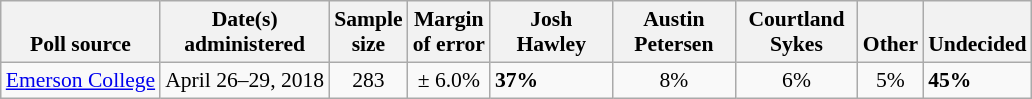<table class="wikitable" style="font-size:90%">
<tr valign=bottom>
<th>Poll source</th>
<th>Date(s)<br>administered</th>
<th>Sample<br>size</th>
<th>Margin<br>of error</th>
<th style="width:75px;">Josh<br>Hawley</th>
<th style="width:75px;">Austin<br>Petersen</th>
<th style="width:75px;">Courtland<br>Sykes</th>
<th>Other</th>
<th>Undecided</th>
</tr>
<tr>
<td><a href='#'>Emerson College</a></td>
<td align=center>April 26–29, 2018</td>
<td align=center>283</td>
<td align=center>± 6.0%</td>
<td><strong>37%</strong></td>
<td align=center>8%</td>
<td align=center>6%</td>
<td align=center>5%</td>
<td><strong>45%</strong></td>
</tr>
</table>
